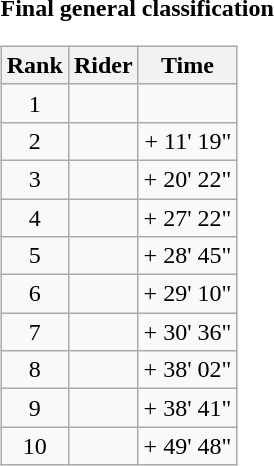<table>
<tr>
<td><strong>Final general classification</strong><br><table class="wikitable">
<tr>
<th scope="col">Rank</th>
<th scope="col">Rider</th>
<th scope="col">Time</th>
</tr>
<tr>
<td style="text-align:center;">1</td>
<td></td>
<td style="text-align:right;"></td>
</tr>
<tr>
<td style="text-align:center;">2</td>
<td></td>
<td style="text-align:right;">+ 11' 19"</td>
</tr>
<tr>
<td style="text-align:center;">3</td>
<td></td>
<td style="text-align:right;">+ 20' 22"</td>
</tr>
<tr>
<td style="text-align:center;">4</td>
<td></td>
<td style="text-align:right;">+ 27' 22"</td>
</tr>
<tr>
<td style="text-align:center;">5</td>
<td></td>
<td style="text-align:right;">+ 28' 45"</td>
</tr>
<tr>
<td style="text-align:center;">6</td>
<td></td>
<td style="text-align:right;">+ 29' 10"</td>
</tr>
<tr>
<td style="text-align:center;">7</td>
<td></td>
<td style="text-align:right;">+ 30' 36"</td>
</tr>
<tr>
<td style="text-align:center;">8</td>
<td></td>
<td style="text-align:right;">+ 38' 02"</td>
</tr>
<tr>
<td style="text-align:center;">9</td>
<td></td>
<td style="text-align:right;">+ 38' 41"</td>
</tr>
<tr>
<td style="text-align:center;">10</td>
<td></td>
<td style="text-align:right;">+ 49' 48"</td>
</tr>
</table>
</td>
</tr>
</table>
